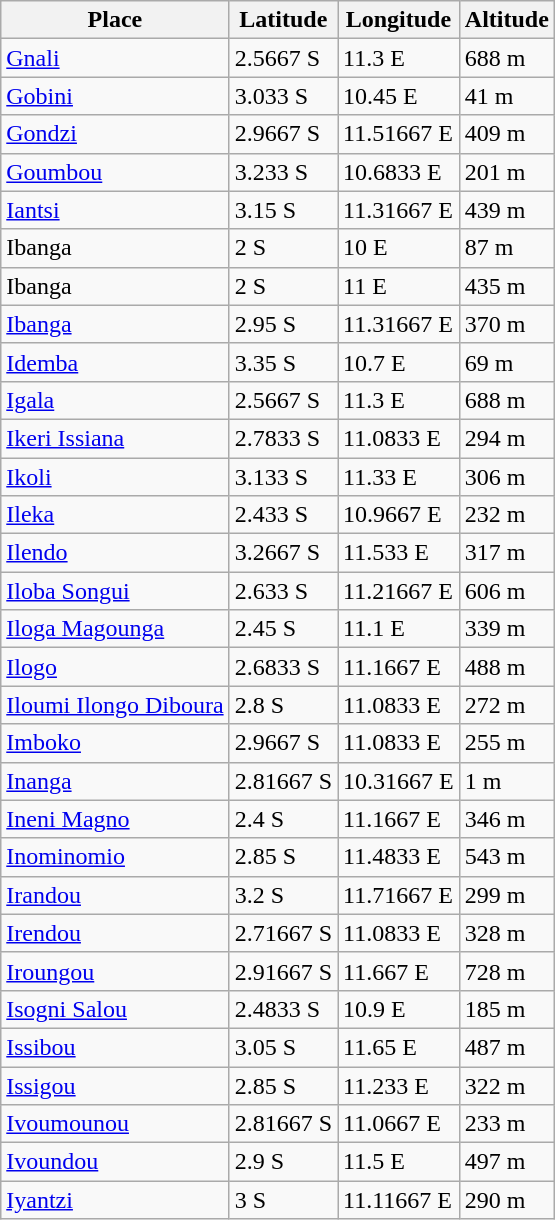<table class="wikitable">
<tr>
<th>Place</th>
<th>Latitude</th>
<th>Longitude</th>
<th>Altitude</th>
</tr>
<tr>
<td><a href='#'>Gnali</a></td>
<td>2.5667 S</td>
<td>11.3 E</td>
<td>688 m</td>
</tr>
<tr>
<td><a href='#'>Gobini</a></td>
<td>3.033 S</td>
<td>10.45 E</td>
<td>41 m</td>
</tr>
<tr>
<td><a href='#'>Gondzi</a></td>
<td>2.9667 S</td>
<td>11.51667 E</td>
<td>409 m</td>
</tr>
<tr>
<td><a href='#'>Goumbou</a></td>
<td>3.233 S</td>
<td>10.6833 E</td>
<td>201 m</td>
</tr>
<tr>
<td><a href='#'>Iantsi</a></td>
<td>3.15 S</td>
<td>11.31667 E</td>
<td>439 m</td>
</tr>
<tr>
<td>Ibanga</td>
<td>2 S</td>
<td>10 E</td>
<td>87 m</td>
</tr>
<tr>
<td>Ibanga</td>
<td>2 S</td>
<td>11  E</td>
<td>435 m</td>
</tr>
<tr>
<td><a href='#'>Ibanga</a></td>
<td>2.95 S</td>
<td>11.31667 E</td>
<td>370 m</td>
</tr>
<tr>
<td><a href='#'>Idemba</a></td>
<td>3.35 S</td>
<td>10.7 E</td>
<td>69 m</td>
</tr>
<tr>
<td><a href='#'>Igala</a></td>
<td>2.5667 S</td>
<td>11.3 E</td>
<td>688 m</td>
</tr>
<tr>
<td><a href='#'>Ikeri Issiana</a></td>
<td>2.7833 S</td>
<td>11.0833 E</td>
<td>294 m</td>
</tr>
<tr>
<td><a href='#'>Ikoli</a></td>
<td>3.133 S</td>
<td>11.33 E</td>
<td>306 m</td>
</tr>
<tr>
<td><a href='#'>Ileka</a></td>
<td>2.433 S</td>
<td>10.9667 E</td>
<td>232 m</td>
</tr>
<tr>
<td><a href='#'>Ilendo</a></td>
<td>3.2667 S</td>
<td>11.533 E</td>
<td>317 m</td>
</tr>
<tr>
<td><a href='#'>Iloba Songui</a></td>
<td>2.633 S</td>
<td>11.21667 E</td>
<td>606 m</td>
</tr>
<tr>
<td><a href='#'>Iloga Magounga</a></td>
<td>2.45 S</td>
<td>11.1 E</td>
<td>339 m</td>
</tr>
<tr>
<td><a href='#'>Ilogo</a></td>
<td>2.6833 S</td>
<td>11.1667 E</td>
<td>488 m</td>
</tr>
<tr>
<td><a href='#'>Iloumi Ilongo Diboura</a></td>
<td>2.8 S</td>
<td>11.0833 E</td>
<td>272 m</td>
</tr>
<tr>
<td><a href='#'>Imboko</a></td>
<td>2.9667 S</td>
<td>11.0833 E</td>
<td>255 m</td>
</tr>
<tr>
<td><a href='#'>Inanga</a></td>
<td>2.81667 S</td>
<td>10.31667 E</td>
<td>1 m</td>
</tr>
<tr>
<td><a href='#'>Ineni Magno</a></td>
<td>2.4 S</td>
<td>11.1667 E</td>
<td>346 m</td>
</tr>
<tr>
<td><a href='#'>Inominomio</a></td>
<td>2.85 S</td>
<td>11.4833 E</td>
<td>543 m</td>
</tr>
<tr>
<td><a href='#'>Irandou</a></td>
<td>3.2 S</td>
<td>11.71667 E</td>
<td>299 m</td>
</tr>
<tr>
<td><a href='#'>Irendou</a></td>
<td>2.71667 S</td>
<td>11.0833 E</td>
<td>328 m</td>
</tr>
<tr>
<td><a href='#'>Iroungou</a></td>
<td>2.91667 S</td>
<td>11.667 E</td>
<td>728 m</td>
</tr>
<tr>
<td><a href='#'>Isogni Salou</a></td>
<td>2.4833 S</td>
<td>10.9 E</td>
<td>185 m</td>
</tr>
<tr>
<td><a href='#'>Issibou</a></td>
<td>3.05 S</td>
<td>11.65 E</td>
<td>487 m</td>
</tr>
<tr>
<td><a href='#'>Issigou</a></td>
<td>2.85 S</td>
<td>11.233 E</td>
<td>322 m</td>
</tr>
<tr>
<td><a href='#'>Ivoumounou</a></td>
<td>2.81667 S</td>
<td>11.0667 E</td>
<td>233 m</td>
</tr>
<tr>
<td><a href='#'>Ivoundou</a></td>
<td>2.9 S</td>
<td>11.5 E</td>
<td>497 m</td>
</tr>
<tr>
<td><a href='#'>Iyantzi</a></td>
<td>3 S</td>
<td>11.11667 E</td>
<td>290 m</td>
</tr>
</table>
